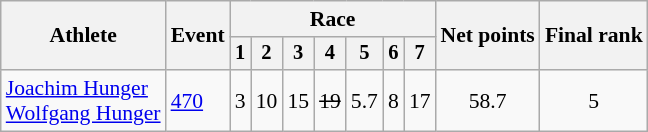<table class="wikitable" style="font-size:90%">
<tr>
<th rowspan=2>Athlete</th>
<th rowspan=2>Event</th>
<th colspan=7>Race</th>
<th rowspan=2>Net points</th>
<th rowspan=2>Final rank</th>
</tr>
<tr style="font-size:95%">
<th>1</th>
<th>2</th>
<th>3</th>
<th>4</th>
<th>5</th>
<th>6</th>
<th>7</th>
</tr>
<tr align=center>
<td align=left><a href='#'>Joachim Hunger</a><br><a href='#'>Wolfgang Hunger</a></td>
<td align=left><a href='#'>470</a></td>
<td>3</td>
<td>10</td>
<td>15</td>
<td><s>19</s></td>
<td>5.7</td>
<td>8</td>
<td>17</td>
<td>58.7</td>
<td>5</td>
</tr>
</table>
